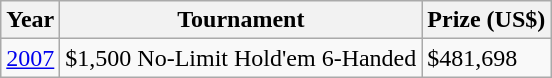<table class="wikitable">
<tr>
<th>Year</th>
<th>Tournament</th>
<th>Prize (US$)</th>
</tr>
<tr>
<td><a href='#'>2007</a></td>
<td>$1,500 No-Limit Hold'em 6-Handed</td>
<td>$481,698</td>
</tr>
</table>
